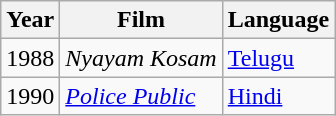<table class="wikitable sortable">
<tr>
<th>Year</th>
<th>Film</th>
<th>Language</th>
</tr>
<tr>
<td>1988</td>
<td><em>Nyayam Kosam</em></td>
<td><a href='#'>Telugu</a></td>
</tr>
<tr>
<td>1990</td>
<td><em><a href='#'>Police Public</a></em></td>
<td><a href='#'>Hindi</a></td>
</tr>
</table>
